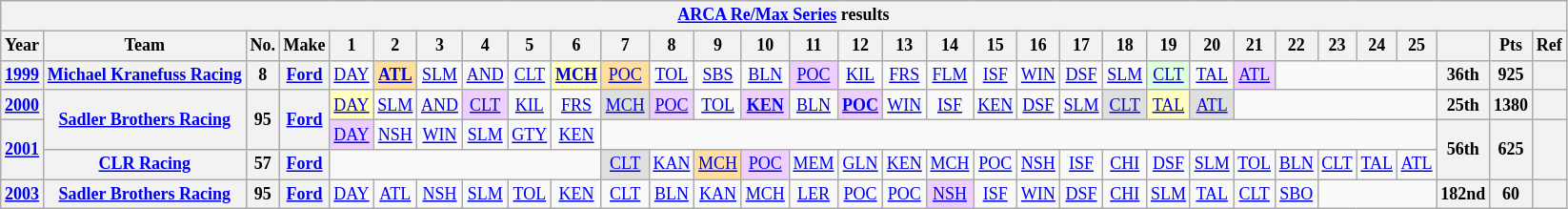<table class="wikitable" style="text-align:center; font-size:75%">
<tr>
<th colspan=45><a href='#'>ARCA Re/Max Series</a> results</th>
</tr>
<tr>
<th>Year</th>
<th>Team</th>
<th>No.</th>
<th>Make</th>
<th>1</th>
<th>2</th>
<th>3</th>
<th>4</th>
<th>5</th>
<th>6</th>
<th>7</th>
<th>8</th>
<th>9</th>
<th>10</th>
<th>11</th>
<th>12</th>
<th>13</th>
<th>14</th>
<th>15</th>
<th>16</th>
<th>17</th>
<th>18</th>
<th>19</th>
<th>20</th>
<th>21</th>
<th>22</th>
<th>23</th>
<th>24</th>
<th>25</th>
<th></th>
<th>Pts</th>
<th>Ref</th>
</tr>
<tr>
<th><a href='#'>1999</a></th>
<th><a href='#'>Michael Kranefuss Racing</a></th>
<th>8</th>
<th><a href='#'>Ford</a></th>
<td><a href='#'>DAY</a></td>
<td style="background:#FFDF9F;"><strong><a href='#'>ATL</a></strong><br></td>
<td><a href='#'>SLM</a></td>
<td><a href='#'>AND</a></td>
<td><a href='#'>CLT</a></td>
<td style="background:#FFFFBF;"><strong><a href='#'>MCH</a></strong><br></td>
<td style="background:#FFDF9F;"><a href='#'>POC</a><br></td>
<td><a href='#'>TOL</a></td>
<td><a href='#'>SBS</a></td>
<td><a href='#'>BLN</a></td>
<td style="background:#EFCFFF;"><a href='#'>POC</a><br></td>
<td><a href='#'>KIL</a></td>
<td><a href='#'>FRS</a></td>
<td><a href='#'>FLM</a></td>
<td><a href='#'>ISF</a></td>
<td><a href='#'>WIN</a></td>
<td><a href='#'>DSF</a></td>
<td><a href='#'>SLM</a></td>
<td style="background:#DFFFDF;"><a href='#'>CLT</a><br></td>
<td><a href='#'>TAL</a></td>
<td style="background:#EFCFFF;"><a href='#'>ATL</a><br></td>
<td colspan=4></td>
<th>36th</th>
<th>925</th>
<th></th>
</tr>
<tr>
<th><a href='#'>2000</a></th>
<th rowspan=2><a href='#'>Sadler Brothers Racing</a></th>
<th rowspan=2>95</th>
<th rowspan=2><a href='#'>Ford</a></th>
<td style="background:#FFFFBF;"><a href='#'>DAY</a><br></td>
<td><a href='#'>SLM</a></td>
<td><a href='#'>AND</a></td>
<td style="background:#EFCFFF;"><a href='#'>CLT</a><br></td>
<td><a href='#'>KIL</a></td>
<td><a href='#'>FRS</a></td>
<td style="background:#DFDFDF;"><a href='#'>MCH</a><br></td>
<td style="background:#EFCFFF;"><a href='#'>POC</a><br></td>
<td><a href='#'>TOL</a></td>
<td style="background:#EFCFFF;"><strong><a href='#'>KEN</a></strong><br></td>
<td><a href='#'>BLN</a></td>
<td style="background:#EFCFFF;"><strong><a href='#'>POC</a></strong><br></td>
<td><a href='#'>WIN</a></td>
<td><a href='#'>ISF</a></td>
<td><a href='#'>KEN</a></td>
<td><a href='#'>DSF</a></td>
<td><a href='#'>SLM</a></td>
<td style="background:#DFDFDF;"><a href='#'>CLT</a><br></td>
<td style="background:#FFFFBF;"><a href='#'>TAL</a><br></td>
<td style="background:#DFDFDF;"><a href='#'>ATL</a><br></td>
<td colspan=5></td>
<th>25th</th>
<th>1380</th>
<th></th>
</tr>
<tr>
<th rowspan=2><a href='#'>2001</a></th>
<td style="background:#EFCFFF;"><a href='#'>DAY</a><br></td>
<td><a href='#'>NSH</a></td>
<td><a href='#'>WIN</a></td>
<td><a href='#'>SLM</a></td>
<td><a href='#'>GTY</a></td>
<td><a href='#'>KEN</a></td>
<td colspan=19></td>
<th rowspan=2>56th</th>
<th rowspan=2>625</th>
<th rowspan=2></th>
</tr>
<tr>
<th><a href='#'>CLR Racing</a></th>
<th>57</th>
<th><a href='#'>Ford</a></th>
<td colspan=6></td>
<td style="background:#DFDFDF;"><a href='#'>CLT</a><br></td>
<td><a href='#'>KAN</a></td>
<td style="background:#FFDF9F;"><a href='#'>MCH</a><br></td>
<td style="background:#EFCFFF;"><a href='#'>POC</a><br></td>
<td><a href='#'>MEM</a></td>
<td><a href='#'>GLN</a></td>
<td><a href='#'>KEN</a></td>
<td><a href='#'>MCH</a></td>
<td><a href='#'>POC</a></td>
<td><a href='#'>NSH</a></td>
<td><a href='#'>ISF</a></td>
<td><a href='#'>CHI</a></td>
<td><a href='#'>DSF</a></td>
<td><a href='#'>SLM</a></td>
<td><a href='#'>TOL</a></td>
<td><a href='#'>BLN</a></td>
<td><a href='#'>CLT</a></td>
<td><a href='#'>TAL</a></td>
<td><a href='#'>ATL</a></td>
</tr>
<tr>
<th><a href='#'>2003</a></th>
<th><a href='#'>Sadler Brothers Racing</a></th>
<th>95</th>
<th><a href='#'>Ford</a></th>
<td><a href='#'>DAY</a></td>
<td><a href='#'>ATL</a></td>
<td><a href='#'>NSH</a></td>
<td><a href='#'>SLM</a></td>
<td><a href='#'>TOL</a></td>
<td><a href='#'>KEN</a></td>
<td><a href='#'>CLT</a></td>
<td><a href='#'>BLN</a></td>
<td><a href='#'>KAN</a></td>
<td><a href='#'>MCH</a></td>
<td><a href='#'>LER</a></td>
<td><a href='#'>POC</a></td>
<td><a href='#'>POC</a></td>
<td style="background:#EFCFFF;"><a href='#'>NSH</a><br></td>
<td><a href='#'>ISF</a></td>
<td><a href='#'>WIN</a></td>
<td><a href='#'>DSF</a></td>
<td><a href='#'>CHI</a></td>
<td><a href='#'>SLM</a></td>
<td><a href='#'>TAL</a></td>
<td><a href='#'>CLT</a></td>
<td><a href='#'>SBO</a></td>
<td colspan=3></td>
<th>182nd</th>
<th>60</th>
<th></th>
</tr>
</table>
